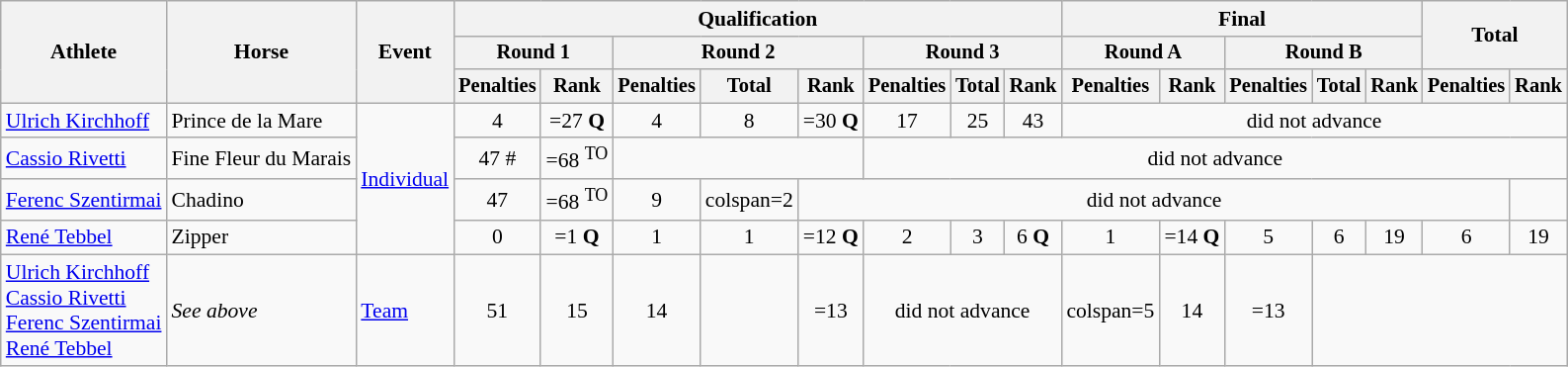<table class="wikitable" style="font-size:90%">
<tr>
<th rowspan="3">Athlete</th>
<th rowspan="3">Horse</th>
<th rowspan="3">Event</th>
<th colspan="8">Qualification</th>
<th colspan="5">Final</th>
<th rowspan=2 colspan="2">Total</th>
</tr>
<tr style="font-size:95%">
<th colspan="2">Round 1</th>
<th colspan="3">Round 2</th>
<th colspan="3">Round 3</th>
<th colspan="2">Round A</th>
<th colspan="3">Round B</th>
</tr>
<tr style="font-size:95%">
<th>Penalties</th>
<th>Rank</th>
<th>Penalties</th>
<th>Total</th>
<th>Rank</th>
<th>Penalties</th>
<th>Total</th>
<th>Rank</th>
<th>Penalties</th>
<th>Rank</th>
<th>Penalties</th>
<th>Total</th>
<th>Rank</th>
<th>Penalties</th>
<th>Rank</th>
</tr>
<tr align=center>
<td align=left><a href='#'>Ulrich Kirchhoff</a></td>
<td align=left>Prince de la Mare</td>
<td align=left rowspan=4><a href='#'>Individual</a></td>
<td>4</td>
<td>=27 <strong>Q</strong></td>
<td>4</td>
<td>8</td>
<td>=30 <strong>Q</strong></td>
<td>17</td>
<td>25</td>
<td>43</td>
<td colspan=7>did not advance</td>
</tr>
<tr align=center>
<td align=left><a href='#'>Cassio Rivetti</a></td>
<td align=left>Fine Fleur du Marais</td>
<td>47 #</td>
<td>=68 <sup>TO</sup></td>
<td colspan=3></td>
<td colspan=10>did not advance</td>
</tr>
<tr align=center>
<td align=left><a href='#'>Ferenc Szentirmai</a></td>
<td align=left>Chadino</td>
<td>47</td>
<td>=68 <sup>TO</sup></td>
<td>9</td>
<td>colspan=2 </td>
<td colspan=10>did not advance</td>
</tr>
<tr align=center>
<td align=left><a href='#'>René Tebbel</a></td>
<td align=left>Zipper</td>
<td>0</td>
<td>=1 <strong>Q</strong></td>
<td>1</td>
<td>1</td>
<td>=12 <strong>Q</strong></td>
<td>2</td>
<td>3</td>
<td>6 <strong>Q</strong></td>
<td>1</td>
<td>=14 <strong>Q</strong></td>
<td>5</td>
<td>6</td>
<td>19</td>
<td>6</td>
<td>19</td>
</tr>
<tr align=center>
<td align=left><a href='#'>Ulrich Kirchhoff</a><br><a href='#'>Cassio Rivetti</a><br><a href='#'>Ferenc Szentirmai</a><br><a href='#'>René Tebbel</a></td>
<td align=left><em>See above</em></td>
<td align=left><a href='#'>Team</a></td>
<td>51</td>
<td>15</td>
<td>14</td>
<td></td>
<td>=13</td>
<td colspan=3>did not advance</td>
<td>colspan=5 </td>
<td>14</td>
<td>=13</td>
</tr>
</table>
